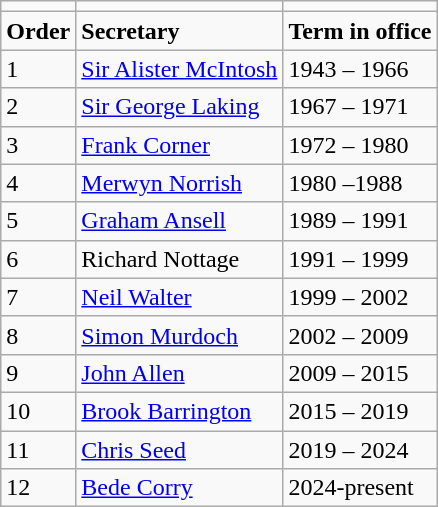<table class="wikitable">
<tr>
<td></td>
<td></td>
<td></td>
</tr>
<tr>
<td><strong>Order</strong></td>
<td><strong>Secretary</strong></td>
<td><strong>Term in office</strong></td>
</tr>
<tr>
<td>1</td>
<td><a href='#'>Sir Alister McIntosh</a></td>
<td>1943 – 1966</td>
</tr>
<tr>
<td>2</td>
<td><a href='#'>Sir George Laking</a></td>
<td>1967 – 1971</td>
</tr>
<tr>
<td>3</td>
<td><a href='#'>Frank Corner</a></td>
<td>1972 – 1980</td>
</tr>
<tr>
<td>4</td>
<td><a href='#'>Merwyn Norrish</a></td>
<td>1980 –1988</td>
</tr>
<tr>
<td>5</td>
<td><a href='#'>Graham Ansell</a></td>
<td>1989 – 1991</td>
</tr>
<tr>
<td>6</td>
<td>Richard Nottage</td>
<td>1991 – 1999</td>
</tr>
<tr>
<td>7</td>
<td><a href='#'>Neil Walter</a></td>
<td>1999 – 2002</td>
</tr>
<tr>
<td>8</td>
<td><a href='#'>Simon Murdoch</a></td>
<td>2002 – 2009</td>
</tr>
<tr>
<td>9</td>
<td><a href='#'>John Allen</a></td>
<td>2009 – 2015</td>
</tr>
<tr>
<td>10</td>
<td><a href='#'>Brook Barrington</a></td>
<td>2015 – 2019</td>
</tr>
<tr>
<td>11</td>
<td><a href='#'>Chris Seed</a></td>
<td>2019 – 2024</td>
</tr>
<tr>
<td>12</td>
<td><a href='#'>Bede Corry</a></td>
<td>2024-present</td>
</tr>
</table>
